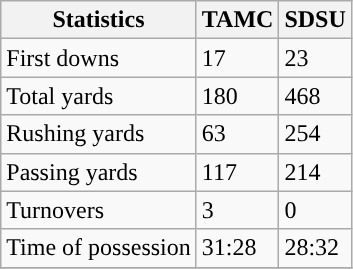<table class="wikitable" style="float: left;">
<tr>
<th>Statistics</th>
<th>TAMC</th>
<th>SDSU</th>
</tr>
<tr>
<td>First downs</td>
<td>17</td>
<td>23</td>
</tr>
<tr>
<td>Total yards</td>
<td>180</td>
<td>468</td>
</tr>
<tr>
<td>Rushing yards</td>
<td>63</td>
<td>254</td>
</tr>
<tr>
<td>Passing yards</td>
<td>117</td>
<td>214</td>
</tr>
<tr>
<td>Turnovers</td>
<td>3</td>
<td>0</td>
</tr>
<tr>
<td>Time of possession</td>
<td>31:28</td>
<td>28:32</td>
</tr>
<tr>
</tr>
</table>
